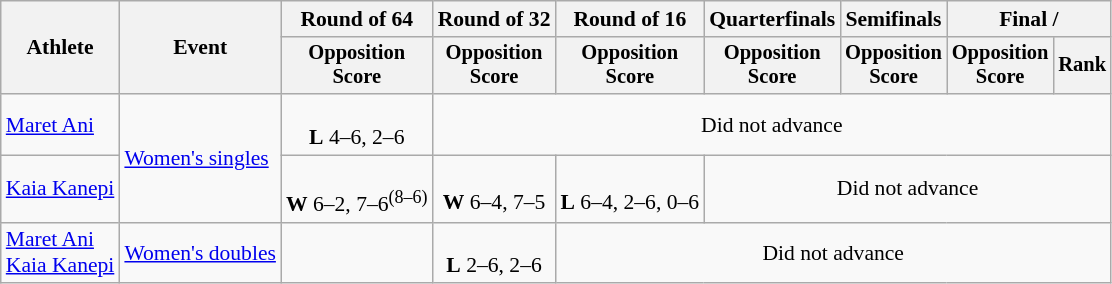<table class=wikitable style="font-size:90%">
<tr>
<th rowspan="2">Athlete</th>
<th rowspan="2">Event</th>
<th>Round of 64</th>
<th>Round of 32</th>
<th>Round of 16</th>
<th>Quarterfinals</th>
<th>Semifinals</th>
<th colspan=2>Final / </th>
</tr>
<tr style="font-size:95%">
<th>Opposition<br>Score</th>
<th>Opposition<br>Score</th>
<th>Opposition<br>Score</th>
<th>Opposition<br>Score</th>
<th>Opposition<br>Score</th>
<th>Opposition<br>Score</th>
<th>Rank</th>
</tr>
<tr align=center>
<td align=left><a href='#'>Maret Ani</a></td>
<td align=left rowspan=2><a href='#'>Women's singles</a></td>
<td><br><strong>L</strong> 4–6, 2–6</td>
<td colspan=6>Did not advance</td>
</tr>
<tr align=center>
<td align=left><a href='#'>Kaia Kanepi</a></td>
<td><br><strong>W</strong> 6–2, 7–6<sup>(8–6)</sup></td>
<td><br><strong>W</strong> 6–4, 7–5</td>
<td><br><strong>L</strong> 6–4, 2–6, 0–6</td>
<td colspan=4>Did not advance</td>
</tr>
<tr align=center>
<td align=left><a href='#'>Maret Ani</a><br><a href='#'>Kaia Kanepi</a></td>
<td align=left><a href='#'>Women's doubles</a></td>
<td></td>
<td><br><strong>L</strong> 2–6, 2–6</td>
<td colspan=5>Did not advance</td>
</tr>
</table>
